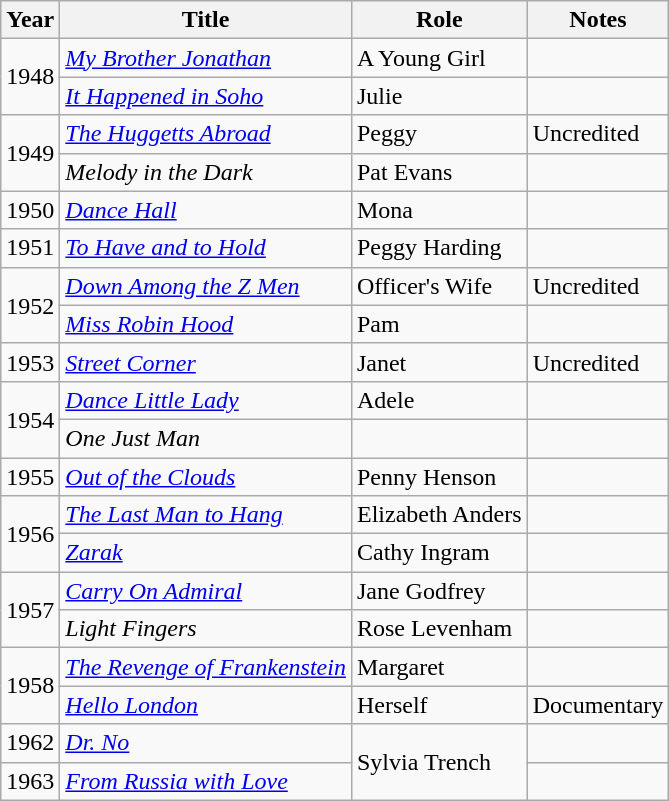<table class="wikitable sortable">
<tr>
<th>Year</th>
<th>Title</th>
<th>Role</th>
<th>Notes</th>
</tr>
<tr>
<td rowspan=2>1948</td>
<td><em><a href='#'>My Brother Jonathan</a></em></td>
<td>A Young Girl</td>
<td></td>
</tr>
<tr>
<td><em><a href='#'>It Happened in Soho</a></em></td>
<td>Julie</td>
<td></td>
</tr>
<tr>
<td rowspan=2>1949</td>
<td><em><a href='#'>The Huggetts Abroad</a></em></td>
<td>Peggy</td>
<td>Uncredited</td>
</tr>
<tr>
<td><em>Melody in the Dark</em></td>
<td>Pat Evans</td>
<td></td>
</tr>
<tr>
<td>1950</td>
<td><em><a href='#'>Dance Hall</a></em></td>
<td>Mona</td>
<td></td>
</tr>
<tr>
<td>1951</td>
<td><em><a href='#'>To Have and to Hold</a></em></td>
<td>Peggy Harding</td>
<td></td>
</tr>
<tr>
<td rowspan=2>1952</td>
<td><em><a href='#'>Down Among the Z Men</a></em></td>
<td>Officer's Wife</td>
<td>Uncredited</td>
</tr>
<tr>
<td><em><a href='#'>Miss Robin Hood</a></em></td>
<td>Pam</td>
<td></td>
</tr>
<tr>
<td>1953</td>
<td><em><a href='#'>Street Corner</a></em></td>
<td>Janet</td>
<td>Uncredited</td>
</tr>
<tr>
<td rowspan=2>1954</td>
<td><em><a href='#'>Dance Little Lady</a></em></td>
<td>Adele</td>
<td></td>
</tr>
<tr>
<td><em>One Just Man</em></td>
<td></td>
<td></td>
</tr>
<tr>
<td>1955</td>
<td><em><a href='#'>Out of the Clouds</a></em></td>
<td>Penny Henson</td>
<td></td>
</tr>
<tr>
<td rowspan=2>1956</td>
<td><em><a href='#'>The Last Man to Hang</a></em></td>
<td>Elizabeth Anders</td>
<td></td>
</tr>
<tr>
<td><em><a href='#'>Zarak</a></em></td>
<td>Cathy Ingram</td>
<td></td>
</tr>
<tr>
<td rowspan=2>1957</td>
<td><em><a href='#'>Carry On Admiral</a></em></td>
<td>Jane Godfrey</td>
<td></td>
</tr>
<tr>
<td><em>Light Fingers</em></td>
<td>Rose Levenham</td>
<td></td>
</tr>
<tr>
<td rowspan=2>1958</td>
<td><em><a href='#'>The Revenge of Frankenstein</a></em></td>
<td>Margaret</td>
<td></td>
</tr>
<tr>
<td><em><a href='#'>Hello London</a></em></td>
<td>Herself</td>
<td>Documentary</td>
</tr>
<tr>
<td>1962</td>
<td><em><a href='#'>Dr. No</a></em></td>
<td rowspan="2">Sylvia Trench</td>
<td></td>
</tr>
<tr>
<td>1963</td>
<td><em><a href='#'>From Russia with Love</a></em></td>
<td></td>
</tr>
</table>
